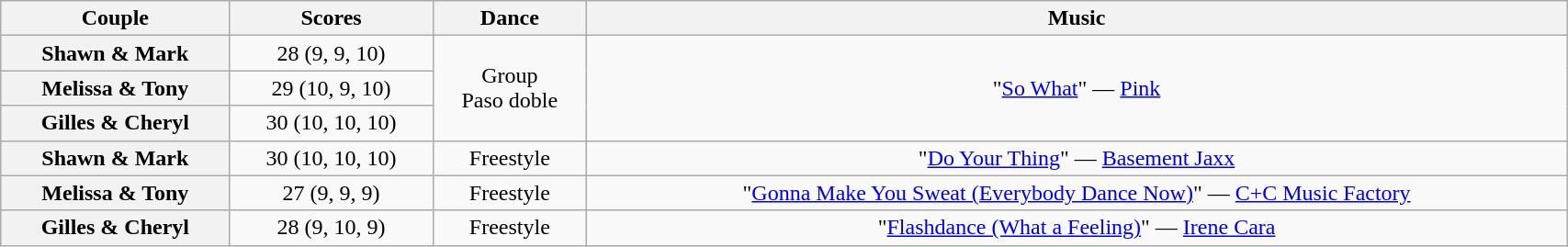<table class="wikitable sortable" style="text-align:center; width:90%">
<tr>
<th scope="col">Couple</th>
<th scope="col">Scores</th>
<th scope="col" class="unsortable">Dance</th>
<th scope="col" class="unsortable">Music</th>
</tr>
<tr>
<th scope="row">Shawn & Mark</th>
<td>28 (9, 9, 10)</td>
<td rowspan=3>Group<br>Paso doble</td>
<td rowspan=3>"<a href='#'>So What</a>" — <a href='#'>Pink</a></td>
</tr>
<tr>
<th scope="row">Melissa & Tony</th>
<td>29 (10, 9, 10)</td>
</tr>
<tr>
<th scope="row">Gilles & Cheryl</th>
<td>30 (10, 10, 10)</td>
</tr>
<tr>
<th scope="row">Shawn & Mark</th>
<td>30 (10, 10, 10)</td>
<td>Freestyle</td>
<td>"<a href='#'>Do Your Thing</a>" — <a href='#'>Basement Jaxx</a></td>
</tr>
<tr>
<th scope="row">Melissa & Tony</th>
<td>27 (9, 9, 9)</td>
<td>Freestyle</td>
<td>"<a href='#'>Gonna Make You Sweat (Everybody Dance Now)</a>" — <a href='#'>C+C Music Factory</a></td>
</tr>
<tr>
<th scope="row">Gilles & Cheryl</th>
<td>28 (9, 10, 9)</td>
<td>Freestyle</td>
<td>"<a href='#'>Flashdance (What a Feeling)</a>" — <a href='#'>Irene Cara</a></td>
</tr>
</table>
